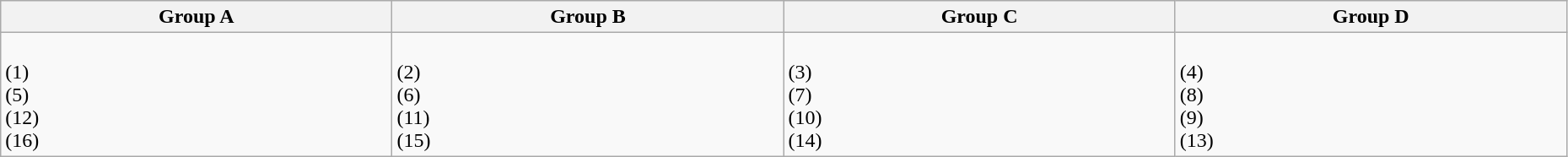<table class="wikitable" border="1" width="98%">
<tr>
<th width=25%><strong>Group A</strong></th>
<th width=25%><strong>Group B</strong></th>
<th width=25%><strong>Group C</strong></th>
<th width=25%><strong>Group D</strong></th>
</tr>
<tr>
<td><br> (1) <br>
 (5) <br>
 (12) <br>
 (16) <br></td>
<td><br> (2)<br>
 (6) <br>
 (11)<br>
 (15)<br></td>
<td><br> (3)<br>
 (7)<br>
 (10)<br>
 (14)<br></td>
<td valign="top"><br> (4)<br>
 (8)<br>
 (9)<br>
 (13)<br></td>
</tr>
</table>
